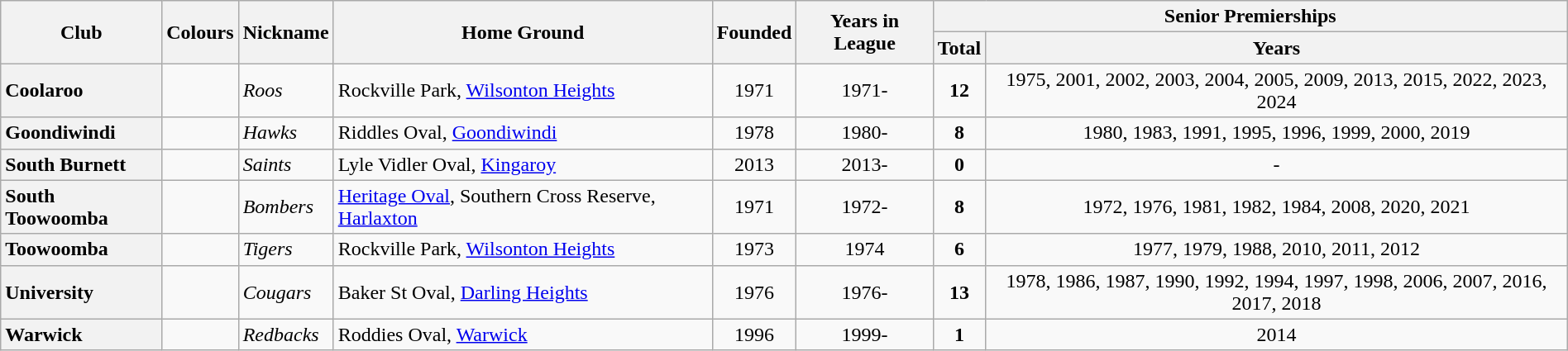<table class="wikitable sortable" style="text-align:center; width:100%">
<tr>
<th rowspan="2">Club</th>
<th rowspan="2">Colours</th>
<th rowspan="2">Nickname</th>
<th rowspan="2">Home Ground</th>
<th rowspan="2">Founded</th>
<th rowspan="2">Years in League</th>
<th colspan="2">Senior Premierships</th>
</tr>
<tr>
<th>Total</th>
<th>Years</th>
</tr>
<tr>
<th style="text-align:left">Coolaroo</th>
<td></td>
<td align="left"><em>Roos</em></td>
<td align="left">Rockville Park, <a href='#'>Wilsonton Heights</a></td>
<td>1971</td>
<td>1971-</td>
<td><strong>12</strong></td>
<td>1975, 2001, 2002, 2003, 2004, 2005, 2009, 2013, 2015, 2022, 2023, 2024</td>
</tr>
<tr>
<th style="text-align:left">Goondiwindi</th>
<td></td>
<td align="left"><em>Hawks</em></td>
<td align="left">Riddles Oval, <a href='#'>Goondiwindi</a></td>
<td>1978</td>
<td>1980-</td>
<td><strong>8</strong></td>
<td>1980, 1983, 1991, 1995, 1996, 1999, 2000, 2019</td>
</tr>
<tr>
<th style="text-align:left">South Burnett</th>
<td></td>
<td align="left"><em>Saints</em></td>
<td align="left">Lyle Vidler Oval, <a href='#'>Kingaroy</a></td>
<td>2013</td>
<td>2013-</td>
<td><strong>0</strong></td>
<td>-</td>
</tr>
<tr>
<th style="text-align:left">South Toowoomba </th>
<td></td>
<td align="left"><em>Bombers</em> </td>
<td align="left"><a href='#'>Heritage Oval</a>, Southern Cross Reserve, <a href='#'>Harlaxton</a></td>
<td>1971</td>
<td>1972-</td>
<td><strong>8</strong></td>
<td>1972, 1976, 1981, 1982, 1984, 2008, 2020, 2021</td>
</tr>
<tr>
<th style="text-align:left">Toowoomba</th>
<td></td>
<td align="left"><em>Tigers</em> </td>
<td align="left">Rockville Park, <a href='#'>Wilsonton Heights</a></td>
<td>1973</td>
<td>1974</td>
<td><strong>6</strong></td>
<td>1977, 1979, 1988, 2010, 2011, 2012</td>
</tr>
<tr>
<th style="text-align:left">University </th>
<td></td>
<td align="left"><em>Cougars</em> </td>
<td align="left">Baker St Oval, <a href='#'>Darling Heights</a></td>
<td>1976</td>
<td>1976-</td>
<td><strong>13</strong></td>
<td>1978, 1986, 1987, 1990, 1992, 1994, 1997, 1998, 2006, 2007, 2016, 2017, 2018</td>
</tr>
<tr>
<th style="text-align:left">Warwick</th>
<td></td>
<td align="left"><em>Redbacks</em></td>
<td align="left">Roddies Oval, <a href='#'>Warwick</a></td>
<td>1996</td>
<td>1999-</td>
<td><strong>1</strong></td>
<td>2014</td>
</tr>
</table>
